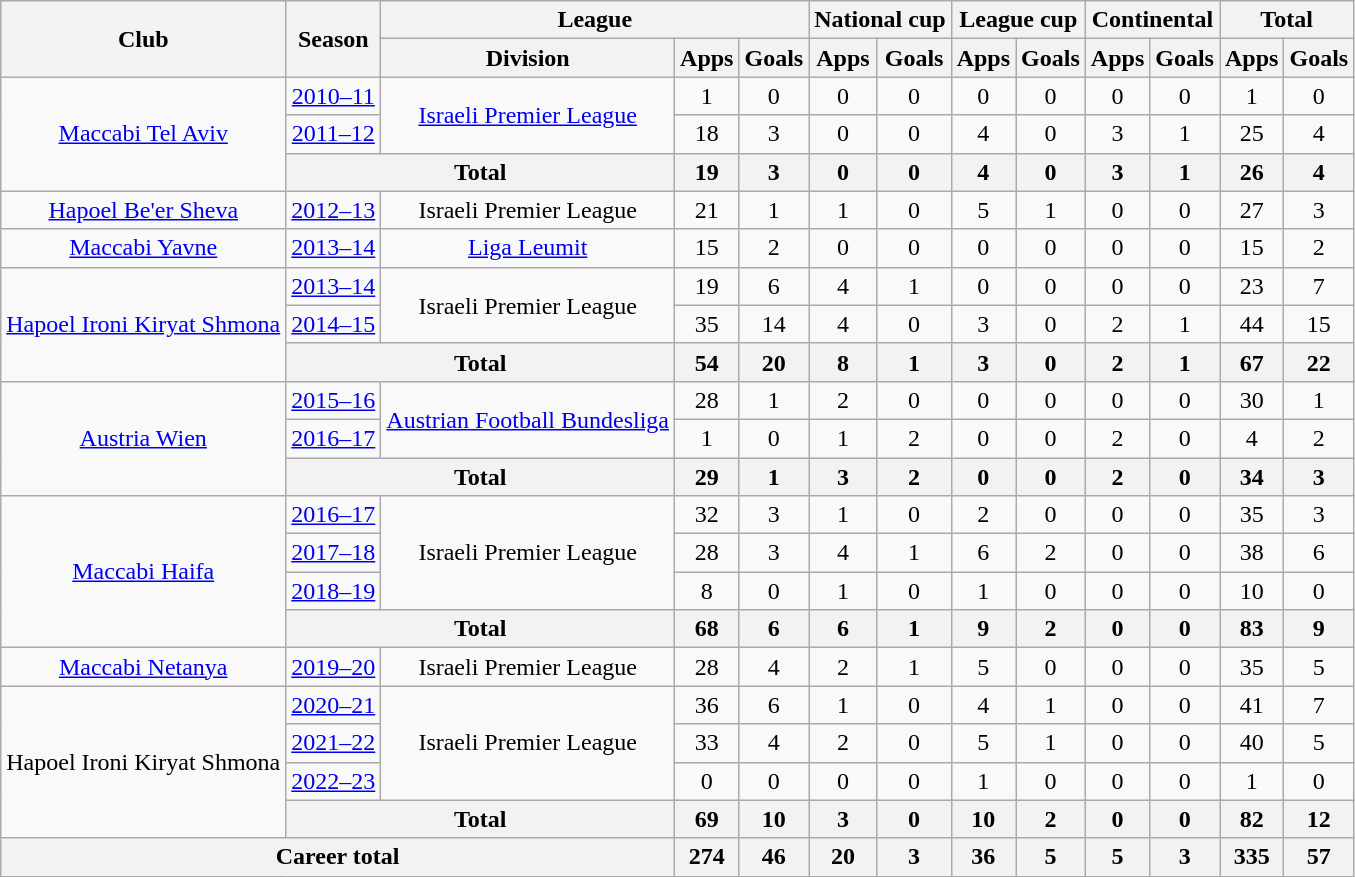<table class="wikitable" style="text-align:center">
<tr>
<th rowspan="2">Club</th>
<th rowspan="2">Season</th>
<th colspan="3">League</th>
<th colspan="2">National cup</th>
<th colspan="2">League cup</th>
<th colspan="2">Continental</th>
<th colspan="2">Total</th>
</tr>
<tr>
<th>Division</th>
<th>Apps</th>
<th>Goals</th>
<th>Apps</th>
<th>Goals</th>
<th>Apps</th>
<th>Goals</th>
<th>Apps</th>
<th>Goals</th>
<th>Apps</th>
<th>Goals</th>
</tr>
<tr>
<td rowspan="3"><a href='#'>Maccabi Tel Aviv</a></td>
<td><a href='#'>2010–11</a></td>
<td rowspan="2"><a href='#'>Israeli Premier League</a></td>
<td>1</td>
<td>0</td>
<td>0</td>
<td>0</td>
<td>0</td>
<td>0</td>
<td>0</td>
<td>0</td>
<td>1</td>
<td>0</td>
</tr>
<tr>
<td><a href='#'>2011–12</a></td>
<td>18</td>
<td>3</td>
<td>0</td>
<td>0</td>
<td>4</td>
<td>0</td>
<td>3</td>
<td>1</td>
<td>25</td>
<td>4</td>
</tr>
<tr>
<th colspan="2">Total</th>
<th>19</th>
<th>3</th>
<th>0</th>
<th>0</th>
<th>4</th>
<th>0</th>
<th>3</th>
<th>1</th>
<th>26</th>
<th>4</th>
</tr>
<tr>
<td><a href='#'>Hapoel Be'er Sheva</a></td>
<td><a href='#'>2012–13</a></td>
<td>Israeli Premier League</td>
<td>21</td>
<td>1</td>
<td>1</td>
<td>0</td>
<td>5</td>
<td>1</td>
<td>0</td>
<td>0</td>
<td>27</td>
<td>3</td>
</tr>
<tr>
<td><a href='#'>Maccabi Yavne</a></td>
<td><a href='#'>2013–14</a></td>
<td><a href='#'>Liga Leumit</a></td>
<td>15</td>
<td>2</td>
<td>0</td>
<td>0</td>
<td>0</td>
<td>0</td>
<td>0</td>
<td>0</td>
<td>15</td>
<td>2</td>
</tr>
<tr>
<td rowspan="3"><a href='#'>Hapoel Ironi Kiryat Shmona</a></td>
<td><a href='#'>2013–14</a></td>
<td rowspan="2">Israeli Premier League</td>
<td>19</td>
<td>6</td>
<td>4</td>
<td>1</td>
<td>0</td>
<td>0</td>
<td>0</td>
<td>0</td>
<td>23</td>
<td>7</td>
</tr>
<tr>
<td><a href='#'>2014–15</a></td>
<td>35</td>
<td>14</td>
<td>4</td>
<td>0</td>
<td>3</td>
<td>0</td>
<td>2</td>
<td>1</td>
<td>44</td>
<td>15</td>
</tr>
<tr>
<th colspan="2">Total</th>
<th>54</th>
<th>20</th>
<th>8</th>
<th>1</th>
<th>3</th>
<th>0</th>
<th>2</th>
<th>1</th>
<th>67</th>
<th>22</th>
</tr>
<tr>
<td rowspan="3"><a href='#'>Austria Wien</a></td>
<td><a href='#'>2015–16</a></td>
<td rowspan="2"><a href='#'>Austrian Football Bundesliga</a></td>
<td>28</td>
<td>1</td>
<td>2</td>
<td>0</td>
<td>0</td>
<td>0</td>
<td>0</td>
<td>0</td>
<td>30</td>
<td>1</td>
</tr>
<tr>
<td><a href='#'>2016–17</a></td>
<td>1</td>
<td>0</td>
<td>1</td>
<td>2</td>
<td>0</td>
<td>0</td>
<td>2</td>
<td>0</td>
<td>4</td>
<td>2</td>
</tr>
<tr>
<th colspan="2">Total</th>
<th>29</th>
<th>1</th>
<th>3</th>
<th>2</th>
<th>0</th>
<th>0</th>
<th>2</th>
<th>0</th>
<th>34</th>
<th>3</th>
</tr>
<tr>
<td rowspan="4"><a href='#'>Maccabi Haifa</a></td>
<td><a href='#'>2016–17</a></td>
<td rowspan="3">Israeli Premier League</td>
<td>32</td>
<td>3</td>
<td>1</td>
<td>0</td>
<td>2</td>
<td>0</td>
<td>0</td>
<td>0</td>
<td>35</td>
<td>3</td>
</tr>
<tr>
<td><a href='#'>2017–18</a></td>
<td>28</td>
<td>3</td>
<td>4</td>
<td>1</td>
<td>6</td>
<td>2</td>
<td>0</td>
<td>0</td>
<td>38</td>
<td>6</td>
</tr>
<tr>
<td><a href='#'>2018–19</a></td>
<td>8</td>
<td>0</td>
<td>1</td>
<td>0</td>
<td>1</td>
<td>0</td>
<td>0</td>
<td>0</td>
<td>10</td>
<td>0</td>
</tr>
<tr>
<th colspan="2">Total</th>
<th>68</th>
<th>6</th>
<th>6</th>
<th>1</th>
<th>9</th>
<th>2</th>
<th>0</th>
<th>0</th>
<th>83</th>
<th>9</th>
</tr>
<tr>
<td><a href='#'>Maccabi Netanya</a></td>
<td><a href='#'>2019–20</a></td>
<td>Israeli Premier League</td>
<td>28</td>
<td>4</td>
<td>2</td>
<td>1</td>
<td>5</td>
<td>0</td>
<td>0</td>
<td>0</td>
<td>35</td>
<td>5</td>
</tr>
<tr>
<td rowspan="4">Hapoel Ironi Kiryat Shmona</td>
<td><a href='#'>2020–21</a></td>
<td rowspan="3">Israeli Premier League</td>
<td>36</td>
<td>6</td>
<td>1</td>
<td>0</td>
<td>4</td>
<td>1</td>
<td>0</td>
<td>0</td>
<td>41</td>
<td>7</td>
</tr>
<tr>
<td><a href='#'>2021–22</a></td>
<td>33</td>
<td>4</td>
<td>2</td>
<td>0</td>
<td>5</td>
<td>1</td>
<td>0</td>
<td>0</td>
<td>40</td>
<td>5</td>
</tr>
<tr>
<td><a href='#'>2022–23</a></td>
<td>0</td>
<td>0</td>
<td>0</td>
<td>0</td>
<td>1</td>
<td>0</td>
<td>0</td>
<td>0</td>
<td>1</td>
<td>0</td>
</tr>
<tr>
<th colspan="2">Total</th>
<th>69</th>
<th>10</th>
<th>3</th>
<th>0</th>
<th>10</th>
<th>2</th>
<th>0</th>
<th>0</th>
<th>82</th>
<th>12</th>
</tr>
<tr>
<th colspan="3">Career total</th>
<th>274</th>
<th>46</th>
<th>20</th>
<th>3</th>
<th>36</th>
<th>5</th>
<th>5</th>
<th>3</th>
<th>335</th>
<th>57</th>
</tr>
</table>
